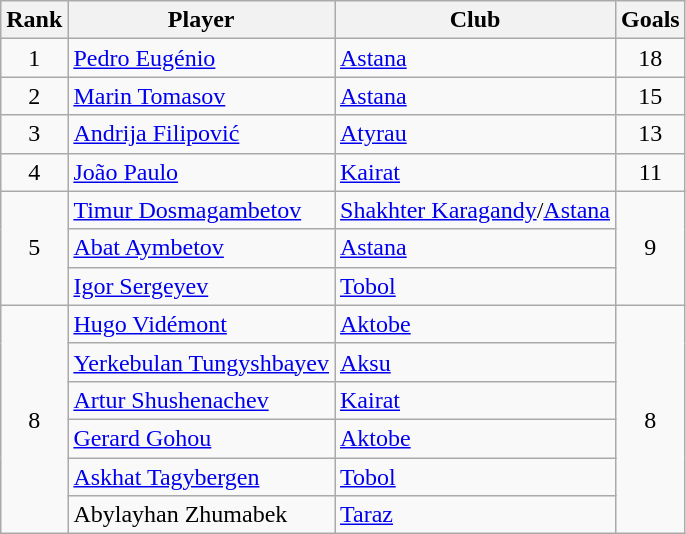<table class="wikitable" style="text-align:center;">
<tr>
<th>Rank</th>
<th>Player</th>
<th>Club</th>
<th>Goals</th>
</tr>
<tr>
<td rowspan="1">1</td>
<td align="left"> <a href='#'>Pedro Eugénio</a></td>
<td align="left"><a href='#'>Astana</a></td>
<td rowspan="1">18</td>
</tr>
<tr>
<td rowspan="1">2</td>
<td align="left"> <a href='#'>Marin Tomasov</a></td>
<td align="left"><a href='#'>Astana</a></td>
<td rowspan="1">15</td>
</tr>
<tr>
<td rowspan="1">3</td>
<td align="left"> <a href='#'>Andrija Filipović</a></td>
<td align="left"><a href='#'>Atyrau</a></td>
<td rowspan="1">13</td>
</tr>
<tr>
<td rowspan="1">4</td>
<td align="left"> <a href='#'>João Paulo</a></td>
<td align="left"><a href='#'>Kairat</a></td>
<td rowspan="1">11</td>
</tr>
<tr>
<td rowspan="3">5</td>
<td align="left"> <a href='#'>Timur Dosmagambetov</a></td>
<td align="left"><a href='#'>Shakhter Karagandy</a>/<a href='#'>Astana</a></td>
<td rowspan="3">9</td>
</tr>
<tr>
<td align="left"> <a href='#'>Abat Aymbetov</a></td>
<td align="left"><a href='#'>Astana</a></td>
</tr>
<tr>
<td align="left"> <a href='#'>Igor Sergeyev</a></td>
<td align="left"><a href='#'>Tobol</a></td>
</tr>
<tr>
<td rowspan="6">8</td>
<td align="left"> <a href='#'>Hugo Vidémont</a></td>
<td align="left"><a href='#'>Aktobe</a></td>
<td rowspan="6">8</td>
</tr>
<tr>
<td align="left"> <a href='#'>Yerkebulan Tungyshbayev</a></td>
<td align="left"><a href='#'>Aksu</a></td>
</tr>
<tr>
<td align="left"> <a href='#'>Artur Shushenachev</a></td>
<td align="left"><a href='#'>Kairat</a></td>
</tr>
<tr>
<td align="left"> <a href='#'>Gerard Gohou</a></td>
<td align="left"><a href='#'>Aktobe</a></td>
</tr>
<tr>
<td align="left"> <a href='#'>Askhat Tagybergen</a></td>
<td align="left"><a href='#'>Tobol</a></td>
</tr>
<tr>
<td align="left"> Abylayhan Zhumabek</td>
<td align="left"><a href='#'>Taraz</a></td>
</tr>
</table>
